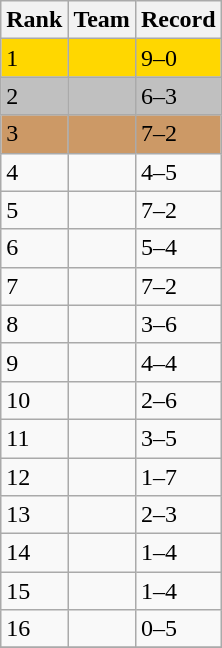<table class="wikitable">
<tr>
<th>Rank</th>
<th>Team</th>
<th>Record</th>
</tr>
<tr style="background:gold;">
<td>1</td>
<td></td>
<td>9–0</td>
</tr>
<tr style="background:silver;">
<td>2</td>
<td></td>
<td>6–3</td>
</tr>
<tr style="background:#c96;">
<td>3</td>
<td></td>
<td>7–2</td>
</tr>
<tr>
<td>4</td>
<td></td>
<td>4–5</td>
</tr>
<tr>
<td>5</td>
<td></td>
<td>7–2</td>
</tr>
<tr>
<td>6</td>
<td></td>
<td>5–4</td>
</tr>
<tr>
<td>7</td>
<td></td>
<td>7–2</td>
</tr>
<tr>
<td>8</td>
<td></td>
<td>3–6</td>
</tr>
<tr>
<td>9</td>
<td></td>
<td>4–4</td>
</tr>
<tr>
<td>10</td>
<td></td>
<td>2–6</td>
</tr>
<tr>
<td>11</td>
<td></td>
<td>3–5</td>
</tr>
<tr>
<td>12</td>
<td></td>
<td>1–7</td>
</tr>
<tr>
<td>13</td>
<td></td>
<td>2–3</td>
</tr>
<tr>
<td>14</td>
<td></td>
<td>1–4</td>
</tr>
<tr>
<td>15</td>
<td></td>
<td>1–4</td>
</tr>
<tr>
<td>16</td>
<td></td>
<td>0–5</td>
</tr>
<tr>
</tr>
</table>
